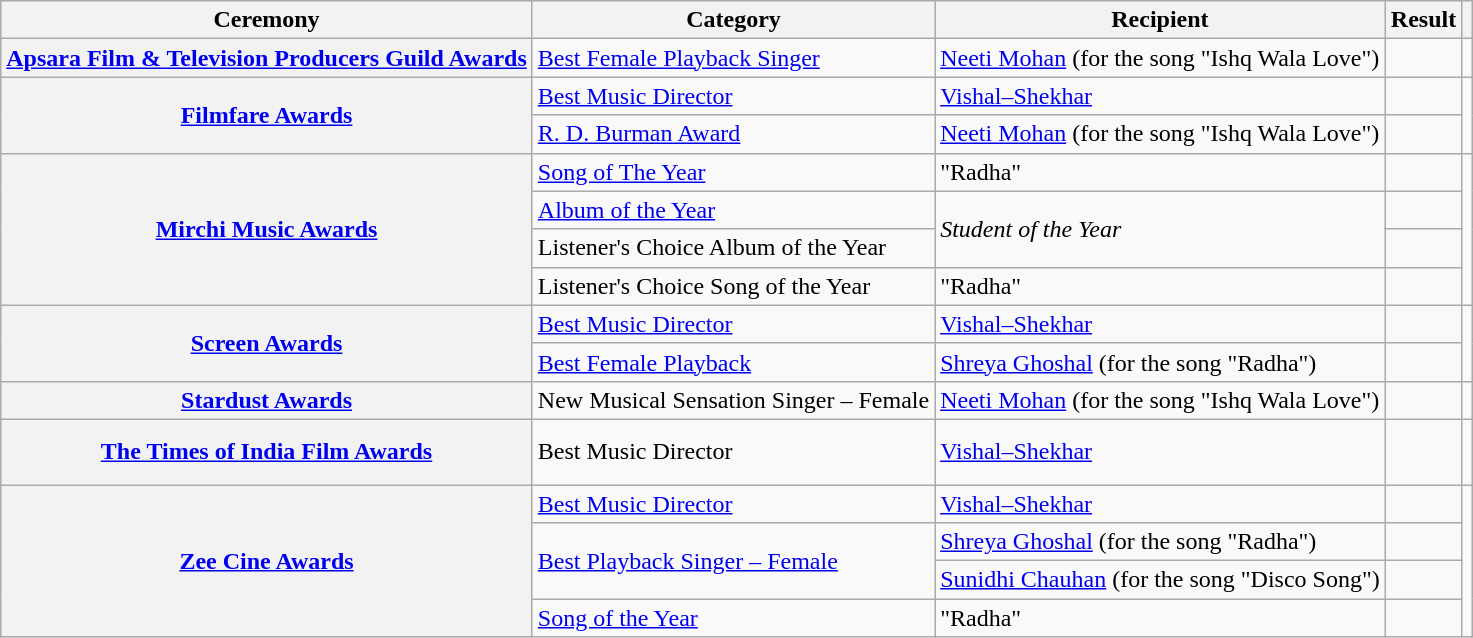<table class="wikitable plainrowheaders sortable">
<tr>
<th scope="col">Ceremony</th>
<th scope="col">Category</th>
<th scope="col">Recipient</th>
<th scope="col">Result</th>
<th scope="col" class="unsortable"></th>
</tr>
<tr>
<th scope="row"><a href='#'>Apsara Film & Television Producers Guild Awards</a></th>
<td><a href='#'>Best Female Playback Singer</a></td>
<td><a href='#'>Neeti Mohan</a> (for the song "Ishq Wala Love")</td>
<td></td>
<td style="text-align:center;"><br></td>
</tr>
<tr>
<th scope="row" rowspan="2"><a href='#'>Filmfare Awards</a></th>
<td><a href='#'>Best Music Director</a></td>
<td><a href='#'>Vishal–Shekhar</a></td>
<td></td>
<td rowspan="2" style="text-align:center;"><br></td>
</tr>
<tr>
<td><a href='#'>R. D. Burman Award</a></td>
<td><a href='#'>Neeti Mohan</a> (for the song "Ishq Wala Love")</td>
<td></td>
</tr>
<tr>
<th scope="row" rowspan="4"><a href='#'>Mirchi Music Awards</a></th>
<td><a href='#'>Song of The Year</a></td>
<td>"Radha"</td>
<td></td>
<td rowspan="4" style="text-align:center;"><br></td>
</tr>
<tr>
<td><a href='#'>Album of the Year</a></td>
<td rowspan="2"><em>Student of the Year</em></td>
<td></td>
</tr>
<tr>
<td>Listener's Choice Album of the Year</td>
<td></td>
</tr>
<tr>
<td>Listener's Choice Song of the Year</td>
<td>"Radha"</td>
<td></td>
</tr>
<tr>
<th scope="row" rowspan="2"><a href='#'>Screen Awards</a></th>
<td><a href='#'>Best Music Director</a></td>
<td><a href='#'>Vishal–Shekhar</a></td>
<td></td>
<td rowspan="2" style="text-align:center;"><br><br></td>
</tr>
<tr>
<td><a href='#'>Best Female Playback</a></td>
<td><a href='#'>Shreya Ghoshal</a> (for the song "Radha")</td>
<td></td>
</tr>
<tr>
<th scope="row"><a href='#'>Stardust Awards</a></th>
<td>New Musical Sensation Singer – Female</td>
<td><a href='#'>Neeti Mohan</a> (for the song "Ishq Wala Love")</td>
<td></td>
<td style="text-align:center;"><br></td>
</tr>
<tr>
<th scope="row"><a href='#'>The Times of India Film Awards</a></th>
<td>Best Music Director</td>
<td><a href='#'>Vishal–Shekhar</a></td>
<td></td>
<td style="text-align:center;"><br><br></td>
</tr>
<tr>
<th scope="row" rowspan="4"><a href='#'>Zee Cine Awards</a></th>
<td><a href='#'>Best Music Director</a></td>
<td><a href='#'>Vishal–Shekhar</a></td>
<td></td>
<td rowspan="4" style="text-align:center;"><br><br></td>
</tr>
<tr>
<td rowspan="2"><a href='#'>Best Playback Singer – Female</a></td>
<td><a href='#'>Shreya Ghoshal</a> (for the song "Radha")</td>
<td></td>
</tr>
<tr>
<td><a href='#'>Sunidhi Chauhan</a> (for the song "Disco Song")</td>
<td></td>
</tr>
<tr>
<td><a href='#'>Song of the Year</a></td>
<td>"Radha"</td>
<td></td>
</tr>
</table>
